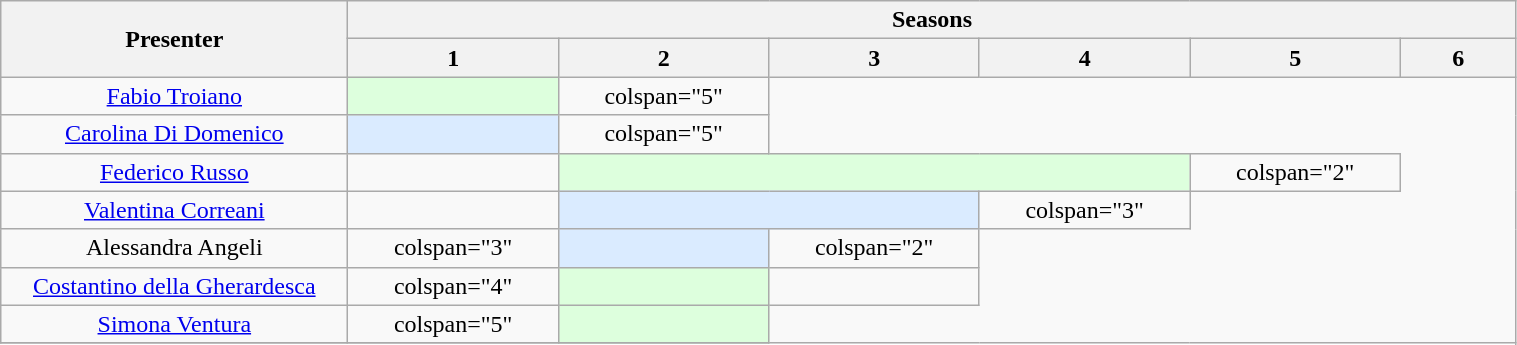<table class="wikitable" style="text-align:center; width:80%">
<tr>
<th rowspan="2" width="135">Presenter</th>
<th colspan="9">Seasons</th>
</tr>
<tr>
<th width="40">1</th>
<th width="40">2</th>
<th width="40">3</th>
<th width="40">4</th>
<th width="40">5</th>
<th width="40">6</th>
</tr>
<tr>
<td><a href='#'>Fabio Troiano</a></td>
<td style="background:#ddffdd"></td>
<td>colspan="5" </td>
</tr>
<tr>
<td><a href='#'>Carolina Di Domenico</a></td>
<td style="background:#DAEBFF"></td>
<td>colspan="5" </td>
</tr>
<tr>
<td><a href='#'>Federico Russo</a></td>
<td></td>
<td colspan="3" style="background:#ddffdd"></td>
<td>colspan="2" </td>
</tr>
<tr>
<td><a href='#'>Valentina Correani</a></td>
<td></td>
<td colspan="2" style="background:#DAEBFF"></td>
<td>colspan="3" </td>
</tr>
<tr>
<td>Alessandra Angeli</td>
<td>colspan="3" </td>
<td style="background:#DAEBFF"></td>
<td>colspan="2" </td>
</tr>
<tr>
<td><a href='#'>Costantino della Gherardesca</a></td>
<td>colspan="4" </td>
<td style="background:#ddffdd"></td>
<td></td>
</tr>
<tr>
<td><a href='#'>Simona Ventura</a></td>
<td>colspan="5" </td>
<td style="background:#ddffdd"></td>
</tr>
<tr>
</tr>
</table>
